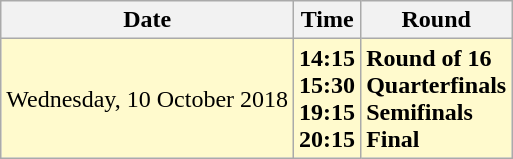<table class="wikitable">
<tr>
<th>Date</th>
<th>Time</th>
<th>Round</th>
</tr>
<tr>
<td style=background:lemonchiffon>Wednesday, 10 October 2018</td>
<td style=background:lemonchiffon align=right><strong>14:15<br>15:30<br>19:15<br>20:15</strong></td>
<td style=background:lemonchiffon><strong>Round of 16<br>Quarterfinals<br>Semifinals<br>Final</strong></td>
</tr>
</table>
